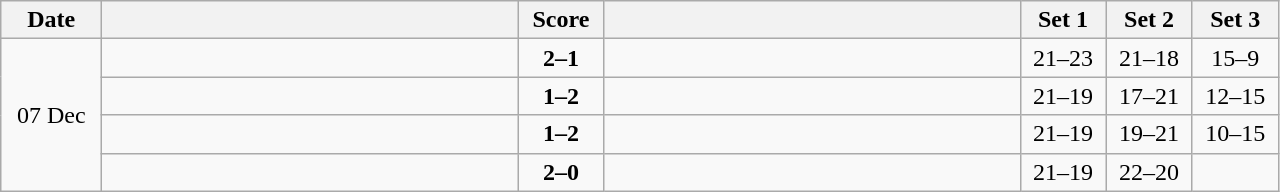<table class="wikitable" style="text-align: center;">
<tr>
<th width="60">Date</th>
<th align="right" width="270"></th>
<th width="50">Score</th>
<th align="left" width="270"></th>
<th width="50">Set 1</th>
<th width="50">Set 2</th>
<th width="50">Set 3</th>
</tr>
<tr>
<td rowspan=4>07 Dec</td>
<td align=left><strong></strong></td>
<td align=center><strong>2–1</strong></td>
<td align=left></td>
<td>21–23</td>
<td>21–18</td>
<td>15–9</td>
</tr>
<tr>
<td align=left></td>
<td align=center><strong>1–2</strong></td>
<td align=left><strong></strong></td>
<td>21–19</td>
<td>17–21</td>
<td>12–15</td>
</tr>
<tr>
<td align=left></td>
<td align=center><strong>1–2</strong></td>
<td align=left><strong></strong></td>
<td>21–19</td>
<td>19–21</td>
<td>10–15</td>
</tr>
<tr>
<td align=left><strong></strong></td>
<td align=center><strong>2–0</strong></td>
<td align=left></td>
<td>21–19</td>
<td>22–20</td>
<td></td>
</tr>
</table>
